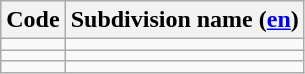<table class="wikitable sortable">
<tr>
<th>Code</th>
<th>Subdivision name (<a href='#'>en</a>)</th>
</tr>
<tr>
<td></td>
<td></td>
</tr>
<tr>
<td></td>
<td></td>
</tr>
<tr>
<td></td>
<td></td>
</tr>
</table>
